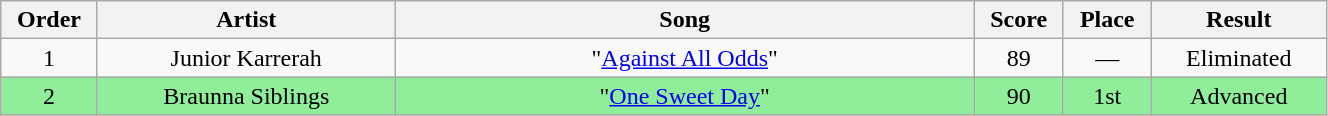<table class="wikitable" style="text-align:center; width:70%;">
<tr>
<th scope="col" width="05%">Order</th>
<th scope="col" width="17%">Artist</th>
<th scope="col" width="33%">Song</th>
<th scope="col" width="05%">Score</th>
<th scope="col" width="05%">Place</th>
<th scope="col" width="10%">Result</th>
</tr>
<tr>
<td>1</td>
<td>Junior Karrerah</td>
<td>"<a href='#'>Against All Odds</a>"</td>
<td>89</td>
<td>—</td>
<td>Eliminated</td>
</tr>
<tr bgcolor=90EE9B>
<td>2</td>
<td>Braunna Siblings</td>
<td>"<a href='#'>One Sweet Day</a>"</td>
<td>90</td>
<td>1st</td>
<td>Advanced</td>
</tr>
</table>
